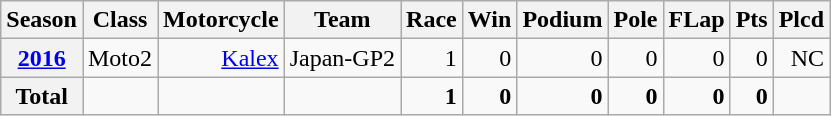<table class="wikitable" style=text-align:right>
<tr>
<th>Season</th>
<th>Class</th>
<th>Motorcycle</th>
<th>Team</th>
<th>Race</th>
<th>Win</th>
<th>Podium</th>
<th>Pole</th>
<th>FLap</th>
<th>Pts</th>
<th>Plcd</th>
</tr>
<tr>
<th><a href='#'>2016</a></th>
<td>Moto2</td>
<td><a href='#'>Kalex</a></td>
<td>Japan-GP2</td>
<td>1</td>
<td>0</td>
<td>0</td>
<td>0</td>
<td>0</td>
<td>0</td>
<td>NC</td>
</tr>
<tr>
<th>Total</th>
<td></td>
<td></td>
<td></td>
<td><strong>1</strong></td>
<td><strong>0</strong></td>
<td><strong>0</strong></td>
<td><strong>0</strong></td>
<td><strong>0</strong></td>
<td><strong>0</strong></td>
<td></td>
</tr>
</table>
